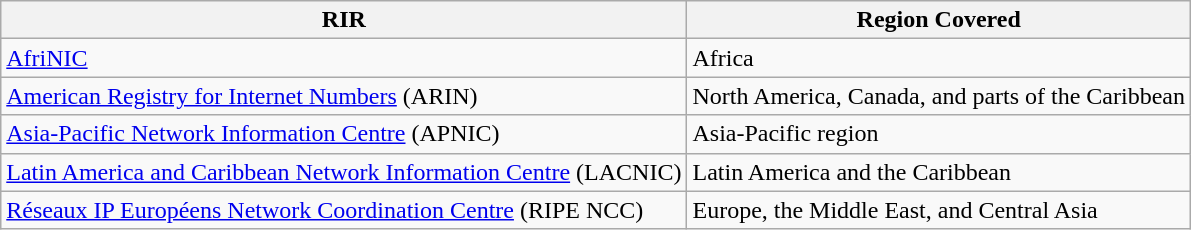<table class="wikitable">
<tr>
<th>RIR</th>
<th>Region Covered</th>
</tr>
<tr>
<td><a href='#'>AfriNIC</a></td>
<td>Africa</td>
</tr>
<tr>
<td><a href='#'>American Registry for Internet Numbers</a> (ARIN)</td>
<td>North America, Canada, and parts of the Caribbean</td>
</tr>
<tr>
<td><a href='#'>Asia-Pacific Network Information Centre</a> (APNIC)</td>
<td>Asia-Pacific region</td>
</tr>
<tr>
<td><a href='#'>Latin America and Caribbean Network Information Centre</a> (LACNIC)</td>
<td>Latin America and the Caribbean</td>
</tr>
<tr>
<td><a href='#'>Réseaux IP Européens Network Coordination Centre</a> (RIPE NCC)</td>
<td>Europe, the Middle East, and Central Asia</td>
</tr>
</table>
